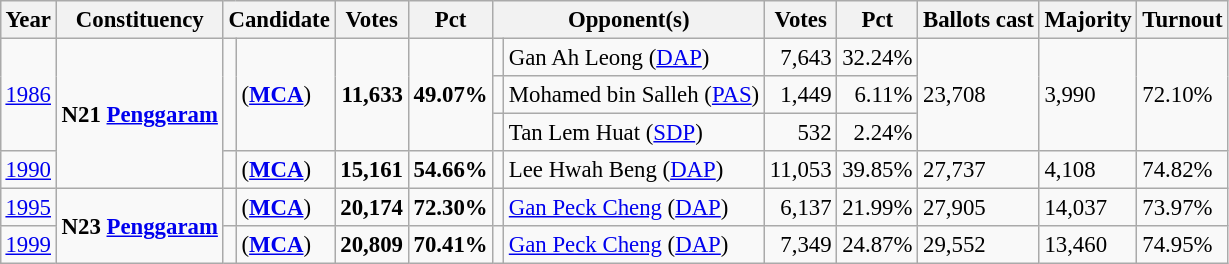<table class="wikitable" style="margin:0.5em ; font-size:95%">
<tr>
<th>Year</th>
<th>Constituency</th>
<th colspan=2>Candidate</th>
<th>Votes</th>
<th>Pct</th>
<th colspan=2>Opponent(s)</th>
<th>Votes</th>
<th>Pct</th>
<th>Ballots cast</th>
<th>Majority</th>
<th>Turnout</th>
</tr>
<tr>
<td rowspan=3><a href='#'>1986</a></td>
<td rowspan=4><strong>N21 <a href='#'>Penggaram</a></strong></td>
<td rowspan=3 ></td>
<td rowspan=3> (<a href='#'><strong>MCA</strong></a>)</td>
<td rowspan=3 align="right"><strong>11,633</strong></td>
<td rowspan=3><strong>49.07%</strong></td>
<td></td>
<td>Gan Ah Leong (<a href='#'>DAP</a>)</td>
<td align="right">7,643</td>
<td>32.24%</td>
<td rowspan=3>23,708</td>
<td rowspan=3>3,990</td>
<td rowspan=3>72.10%</td>
</tr>
<tr>
<td></td>
<td>Mohamed bin Salleh (<a href='#'>PAS</a>)</td>
<td align="right">1,449</td>
<td align=right>6.11%</td>
</tr>
<tr>
<td bgcolor=></td>
<td>Tan Lem Huat (<a href='#'>SDP</a>)</td>
<td align="right">532</td>
<td align=right>2.24%</td>
</tr>
<tr>
<td><a href='#'>1990</a></td>
<td></td>
<td> (<a href='#'><strong>MCA</strong></a>)</td>
<td align="right"><strong>15,161</strong></td>
<td><strong>54.66%</strong></td>
<td></td>
<td>Lee Hwah Beng (<a href='#'>DAP</a>)</td>
<td align="right">11,053</td>
<td>39.85%</td>
<td>27,737</td>
<td>4,108</td>
<td>74.82%</td>
</tr>
<tr>
<td><a href='#'>1995</a></td>
<td rowspan=2><strong>N23 <a href='#'>Penggaram</a></strong></td>
<td></td>
<td> (<a href='#'><strong>MCA</strong></a>)</td>
<td align="right"><strong>20,174</strong></td>
<td><strong>72.30%</strong></td>
<td></td>
<td><a href='#'>Gan Peck Cheng</a> (<a href='#'>DAP</a>)</td>
<td align="right">6,137</td>
<td>21.99%</td>
<td>27,905</td>
<td>14,037</td>
<td>73.97%</td>
</tr>
<tr>
<td><a href='#'>1999</a></td>
<td></td>
<td> (<a href='#'><strong>MCA</strong></a>)</td>
<td align="right"><strong>20,809</strong></td>
<td><strong>70.41%</strong></td>
<td></td>
<td><a href='#'>Gan Peck Cheng</a> (<a href='#'>DAP</a>)</td>
<td align="right">7,349</td>
<td>24.87%</td>
<td>29,552</td>
<td>13,460</td>
<td>74.95%</td>
</tr>
</table>
